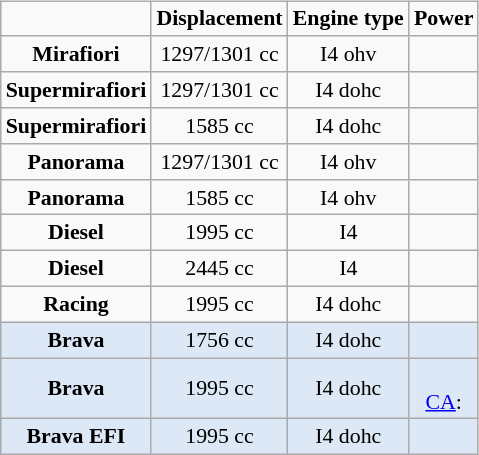<table class="wikitable" align="right" style="text-align:center; font-size:91%;">
<tr>
<td></td>
<td><strong>Displacement</strong></td>
<td><strong>Engine type</strong></td>
<td><strong>Power</strong></td>
</tr>
<tr>
<td><strong>Mirafiori</strong></td>
<td>1297/1301 cc</td>
<td>I4 ohv</td>
<td></td>
</tr>
<tr>
<td><strong>Supermirafiori</strong></td>
<td>1297/1301 cc</td>
<td>I4 dohc</td>
<td></td>
</tr>
<tr>
<td><strong>Supermirafiori</strong></td>
<td>1585 cc</td>
<td>I4 dohc</td>
<td></td>
</tr>
<tr>
<td><strong>Panorama</strong></td>
<td>1297/1301 cc</td>
<td>I4 ohv</td>
<td></td>
</tr>
<tr>
<td><strong>Panorama</strong></td>
<td>1585 cc</td>
<td>I4 ohv</td>
<td></td>
</tr>
<tr>
<td><strong>Diesel</strong></td>
<td>1995 cc</td>
<td>I4</td>
<td></td>
</tr>
<tr>
<td><strong>Diesel</strong></td>
<td>2445 cc</td>
<td>I4</td>
<td></td>
</tr>
<tr>
<td><strong>Racing</strong></td>
<td>1995 cc</td>
<td>I4 dohc</td>
<td></td>
</tr>
<tr style="background:#DDE8F6;">
<td><strong>Brava</strong></td>
<td>1756 cc</td>
<td>I4 dohc</td>
<td></td>
</tr>
<tr style="background:#DDE8F6;">
<td><strong>Brava</strong></td>
<td>1995 cc</td>
<td>I4 dohc</td>
<td><br><a href='#'>CA</a>: </td>
</tr>
<tr style="background:#DDE8F6;">
<td><strong>Brava EFI</strong></td>
<td>1995 cc</td>
<td>I4 dohc</td>
<td></td>
</tr>
</table>
